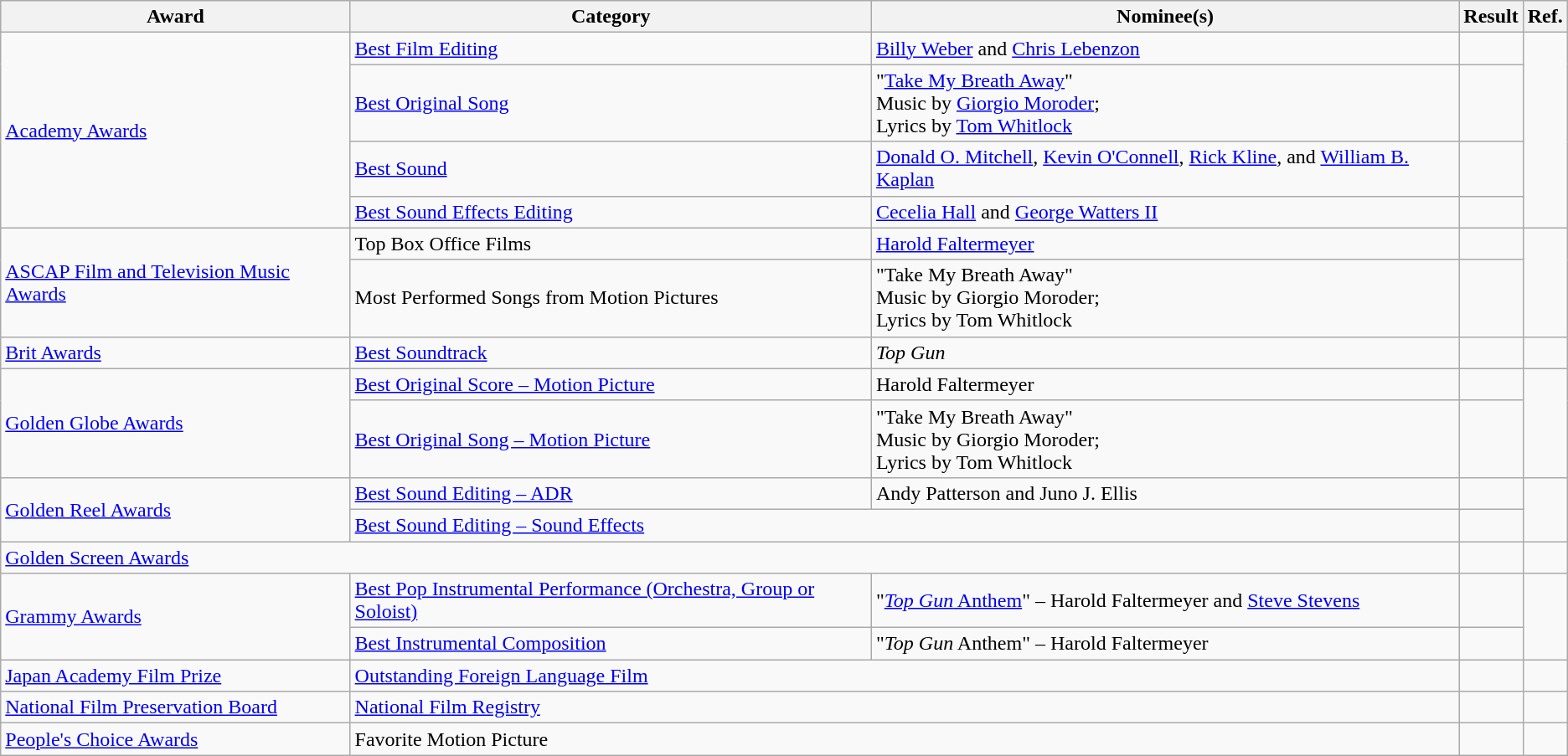<table class="wikitable plainrowheaders">
<tr>
<th>Award</th>
<th>Category</th>
<th>Nominee(s)</th>
<th>Result</th>
<th>Ref.</th>
</tr>
<tr>
<td rowspan="4"><a href='#'>Academy Awards</a></td>
<td><a href='#'>Best Film Editing</a></td>
<td><a href='#'>Billy Weber</a> and <a href='#'>Chris Lebenzon</a></td>
<td></td>
<td align="center" rowspan="4"></td>
</tr>
<tr>
<td><a href='#'>Best Original Song</a></td>
<td>"<a href='#'>Take My Breath Away</a>" <br> Music by <a href='#'>Giorgio Moroder</a>; <br> Lyrics by <a href='#'>Tom Whitlock</a></td>
<td></td>
</tr>
<tr>
<td><a href='#'>Best Sound</a></td>
<td><a href='#'>Donald O. Mitchell</a>, <a href='#'>Kevin O'Connell</a>, <a href='#'>Rick Kline</a>, and <a href='#'>William B. Kaplan</a></td>
<td></td>
</tr>
<tr>
<td><a href='#'>Best Sound Effects Editing</a></td>
<td><a href='#'>Cecelia Hall</a> and <a href='#'>George Watters II</a></td>
<td></td>
</tr>
<tr>
<td rowspan="2"><a href='#'>ASCAP Film and Television Music Awards</a></td>
<td>Top Box Office Films</td>
<td><a href='#'>Harold Faltermeyer</a></td>
<td></td>
<td align="center" rowspan="2"></td>
</tr>
<tr>
<td>Most Performed Songs from Motion Pictures</td>
<td>"Take My Breath Away" <br> Music by Giorgio Moroder; <br> Lyrics by Tom Whitlock</td>
<td></td>
</tr>
<tr>
<td><a href='#'>Brit Awards</a></td>
<td><a href='#'>Best Soundtrack</a></td>
<td><em>Top Gun</em></td>
<td></td>
<td align="center"></td>
</tr>
<tr>
<td rowspan="2"><a href='#'>Golden Globe Awards</a></td>
<td><a href='#'>Best Original Score – Motion Picture</a></td>
<td>Harold Faltermeyer</td>
<td></td>
<td align="center" rowspan="2"></td>
</tr>
<tr>
<td><a href='#'>Best Original Song – Motion Picture</a></td>
<td>"Take My Breath Away" <br> Music by Giorgio Moroder; <br> Lyrics by Tom Whitlock</td>
<td></td>
</tr>
<tr>
<td rowspan="2"><a href='#'>Golden Reel Awards</a></td>
<td><a href='#'>Best Sound Editing – ADR</a></td>
<td>Andy Patterson and Juno J. Ellis</td>
<td></td>
<td align="center" rowspan="2"></td>
</tr>
<tr>
<td colspan="2"><a href='#'>Best Sound Editing – Sound Effects</a></td>
<td></td>
</tr>
<tr>
<td colspan="3"><a href='#'>Golden Screen Awards</a></td>
<td></td>
<td align="center"></td>
</tr>
<tr>
<td rowspan="2"><a href='#'>Grammy Awards</a></td>
<td><a href='#'>Best Pop Instrumental Performance (Orchestra, Group or Soloist)</a></td>
<td>"<a href='#'><em>Top Gun</em> Anthem</a>" – Harold Faltermeyer and <a href='#'>Steve Stevens</a></td>
<td></td>
<td align="center" rowspan="2"></td>
</tr>
<tr>
<td><a href='#'>Best Instrumental Composition</a></td>
<td>"<em>Top Gun</em> Anthem" – Harold Faltermeyer</td>
<td></td>
</tr>
<tr>
<td><a href='#'>Japan Academy Film Prize</a></td>
<td colspan="2"><a href='#'>Outstanding Foreign Language Film</a></td>
<td></td>
<td align="center"></td>
</tr>
<tr>
<td><a href='#'>National Film Preservation Board</a></td>
<td colspan="2"><a href='#'>National Film Registry</a></td>
<td></td>
<td align="center"></td>
</tr>
<tr>
<td><a href='#'>People's Choice Awards</a></td>
<td colspan="2">Favorite Motion Picture</td>
<td></td>
<td align="center"></td>
</tr>
</table>
